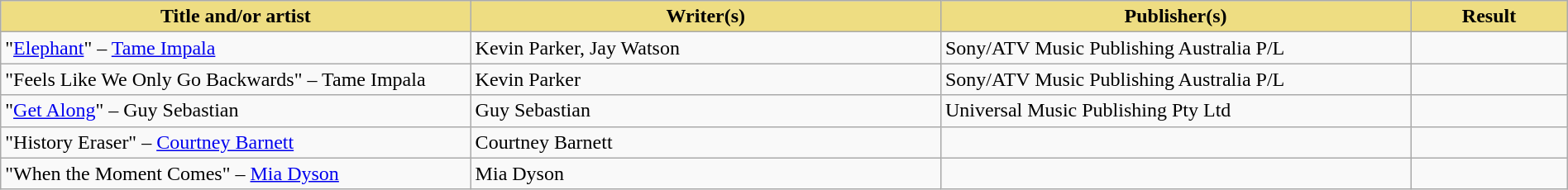<table class="wikitable" width=100%>
<tr>
<th style="width:30%;background:#EEDD82;">Title and/or artist</th>
<th style="width:30%;background:#EEDD82;">Writer(s)</th>
<th style="width:30%;background:#EEDD82;">Publisher(s)</th>
<th style="width:10%;background:#EEDD82;">Result</th>
</tr>
<tr>
<td>"<a href='#'>Elephant</a>" – <a href='#'>Tame Impala</a></td>
<td>Kevin Parker, Jay Watson</td>
<td>Sony/ATV Music Publishing Australia P/L</td>
<td></td>
</tr>
<tr>
<td>"Feels Like We Only Go Backwards" – Tame Impala</td>
<td>Kevin Parker</td>
<td>Sony/ATV Music Publishing Australia P/L</td>
<td></td>
</tr>
<tr>
<td>"<a href='#'>Get Along</a>" – Guy Sebastian</td>
<td>Guy Sebastian</td>
<td>Universal Music Publishing Pty Ltd</td>
<td></td>
</tr>
<tr>
<td>"History Eraser" – <a href='#'>Courtney Barnett</a></td>
<td>Courtney Barnett</td>
<td></td>
<td></td>
</tr>
<tr>
<td>"When the Moment Comes" – <a href='#'>Mia Dyson</a></td>
<td>Mia Dyson</td>
<td></td>
<td></td>
</tr>
</table>
